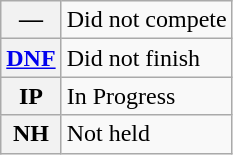<table class="wikitable">
<tr>
<th scope="row">—</th>
<td>Did not compete</td>
</tr>
<tr>
<th scope="row"><a href='#'>DNF</a></th>
<td>Did not finish</td>
</tr>
<tr>
<th>IP</th>
<td>In Progress</td>
</tr>
<tr>
<th>NH</th>
<td>Not held</td>
</tr>
</table>
